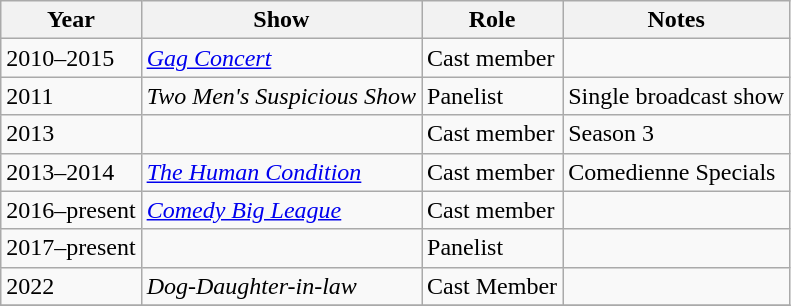<table class="wikitable">
<tr>
<th>Year</th>
<th>Show</th>
<th>Role</th>
<th>Notes</th>
</tr>
<tr>
<td>2010–2015</td>
<td><em><a href='#'>Gag Concert</a></em></td>
<td>Cast member</td>
<td></td>
</tr>
<tr>
<td>2011</td>
<td><em>Two Men's Suspicious Show</em></td>
<td>Panelist</td>
<td>Single broadcast show</td>
</tr>
<tr>
<td>2013</td>
<td><em></em></td>
<td>Cast member</td>
<td>Season 3</td>
</tr>
<tr>
<td>2013–2014</td>
<td><em><a href='#'>The Human Condition</a></em></td>
<td>Cast member</td>
<td>Comedienne Specials</td>
</tr>
<tr>
<td>2016–present</td>
<td><em><a href='#'>Comedy Big League</a></em></td>
<td>Cast member</td>
<td></td>
</tr>
<tr>
<td>2017–present</td>
<td><em></em></td>
<td>Panelist</td>
<td></td>
</tr>
<tr>
<td>2022</td>
<td><em>Dog-Daughter-in-law</em></td>
<td>Cast Member</td>
<td></td>
</tr>
<tr>
</tr>
</table>
